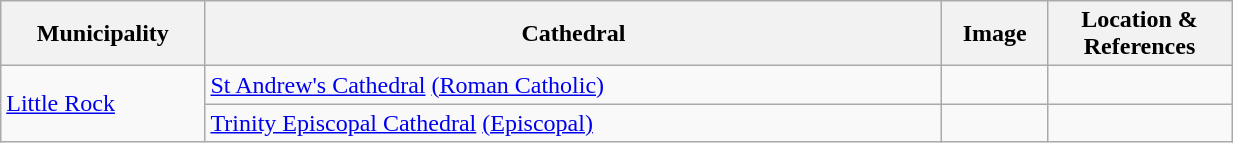<table width=65% class="wikitable">
<tr>
<th width = 10%>Municipality</th>
<th width = 40%>Cathedral</th>
<th width = 5%>Image</th>
<th width = 10%>Location & References</th>
</tr>
<tr>
<td rowspan=2><a href='#'>Little Rock</a></td>
<td><a href='#'>St Andrew's Cathedral</a> <a href='#'>(Roman Catholic)</a></td>
<td></td>
<td><small></small><br></td>
</tr>
<tr>
<td><a href='#'>Trinity Episcopal Cathedral</a> <a href='#'>(Episcopal)</a></td>
<td></td>
<td><small></small><br></td>
</tr>
</table>
